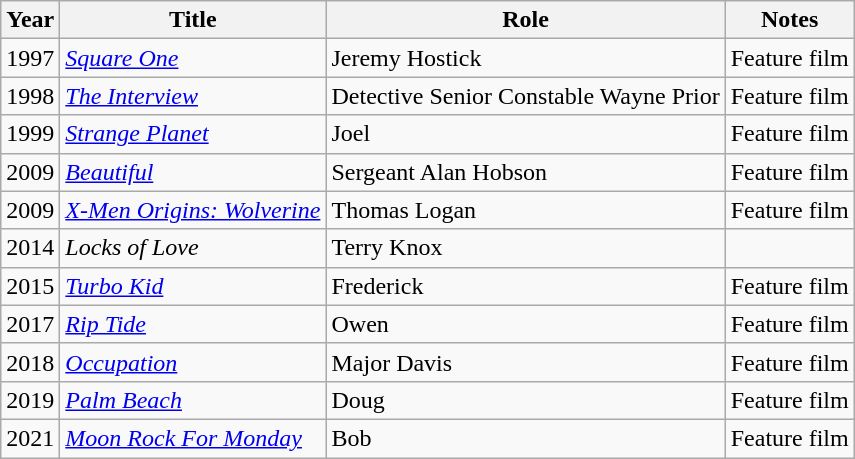<table class="wikitable sortable">
<tr>
<th>Year</th>
<th>Title</th>
<th>Role</th>
<th class="unsortable">Notes</th>
</tr>
<tr>
<td>1997</td>
<td><em><a href='#'>Square One</a></em></td>
<td>Jeremy Hostick</td>
<td>Feature film</td>
</tr>
<tr>
<td>1998</td>
<td><em><a href='#'>The Interview</a></em></td>
<td>Detective Senior Constable Wayne Prior</td>
<td>Feature film</td>
</tr>
<tr>
<td>1999</td>
<td><em><a href='#'>Strange Planet</a></em></td>
<td>Joel</td>
<td>Feature film</td>
</tr>
<tr>
<td>2009</td>
<td><em><a href='#'>Beautiful</a></em></td>
<td>Sergeant Alan Hobson</td>
<td>Feature film</td>
</tr>
<tr>
<td>2009</td>
<td><em><a href='#'>X-Men Origins: Wolverine</a></em></td>
<td>Thomas Logan</td>
<td>Feature film</td>
</tr>
<tr>
<td>2014</td>
<td><em>Locks of Love</em></td>
<td>Terry Knox</td>
<td></td>
</tr>
<tr>
<td>2015</td>
<td><em><a href='#'>Turbo Kid</a></em></td>
<td>Frederick</td>
<td>Feature film</td>
</tr>
<tr>
<td>2017</td>
<td><em><a href='#'>Rip Tide</a></em></td>
<td>Owen</td>
<td>Feature film</td>
</tr>
<tr>
<td>2018</td>
<td><em><a href='#'>Occupation</a></em></td>
<td>Major Davis</td>
<td>Feature film</td>
</tr>
<tr>
<td>2019</td>
<td><em><a href='#'>Palm Beach</a></em></td>
<td>Doug</td>
<td>Feature film</td>
</tr>
<tr>
<td>2021</td>
<td><em><a href='#'>Moon Rock For Monday</a></em></td>
<td>Bob</td>
<td>Feature film</td>
</tr>
</table>
